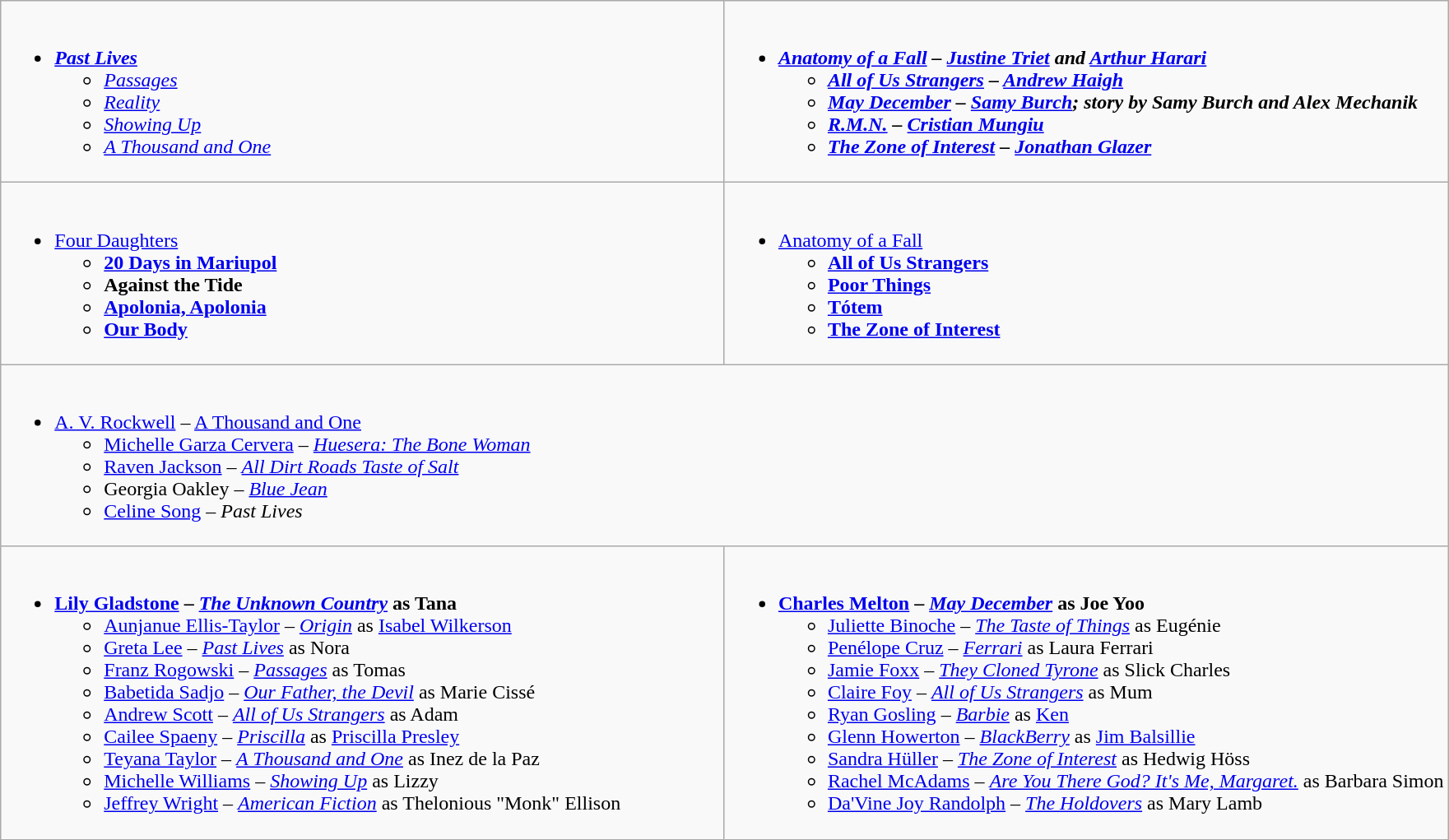<table class="wikitable" role="presentation">
<tr>
<td style="vertical-align:top; width:50%;"><br><ul><li><strong><em><a href='#'>Past Lives</a></em></strong><ul><li><em><a href='#'>Passages</a></em></li><li><em><a href='#'>Reality</a></em></li><li><em><a href='#'>Showing Up</a></em></li><li><em><a href='#'>A Thousand and One</a></em></li></ul></li></ul></td>
<td style="vertical-align:top; width:50%;"><br><ul><li><strong><em><a href='#'>Anatomy of a Fall</a><em> – <a href='#'>Justine Triet</a> and <a href='#'>Arthur Harari</a><strong><ul><li></em><a href='#'>All of Us Strangers</a><em> – <a href='#'>Andrew Haigh</a></li><li></em><a href='#'>May December</a><em> – <a href='#'>Samy Burch</a>; story by Samy Burch and Alex Mechanik</li><li></em><a href='#'>R.M.N.</a><em> – <a href='#'>Cristian Mungiu</a></li><li></em><a href='#'>The Zone of Interest</a><em> – <a href='#'>Jonathan Glazer</a></li></ul></li></ul></td>
</tr>
<tr>
<td style="vertical-align:top; width:50%;"><br><ul><li></em></strong><a href='#'>Four Daughters</a><strong><em><ul><li></em><a href='#'>20 Days in Mariupol</a><em></li><li></em>Against the Tide<em></li><li></em><a href='#'>Apolonia, Apolonia</a><em></li><li></em><a href='#'>Our Body</a><em></li></ul></li></ul></td>
<td style="vertical-align:top; width:50%;"><br><ul><li></em></strong><a href='#'>Anatomy of a Fall</a><strong><em><ul><li></em><a href='#'>All of Us Strangers</a><em></li><li></em><a href='#'>Poor Things</a><em></li><li></em><a href='#'>Tótem</a><em></li><li></em><a href='#'>The Zone of Interest</a><em></li></ul></li></ul></td>
</tr>
<tr>
<td colspan="2" style="vertical-align:top; width:50%;"><br><ul><li></strong><a href='#'>A. V. Rockwell</a> – </em><a href='#'>A Thousand and One</a></em></strong><ul><li><a href='#'>Michelle Garza Cervera</a> – <em><a href='#'>Huesera: The Bone Woman</a></em></li><li><a href='#'>Raven Jackson</a> – <em><a href='#'>All Dirt Roads Taste of Salt</a></em></li><li>Georgia Oakley – <em><a href='#'>Blue Jean</a></em></li><li><a href='#'>Celine Song</a> – <em>Past Lives</em></li></ul></li></ul></td>
</tr>
<tr>
<td style="vertical-align:top; width:50%;"><br><ul><li><strong><a href='#'>Lily Gladstone</a> – <em><a href='#'>The Unknown Country</a></em> as Tana</strong><ul><li><a href='#'>Aunjanue Ellis-Taylor</a> – <em><a href='#'>Origin</a></em> as <a href='#'>Isabel Wilkerson</a></li><li><a href='#'>Greta Lee</a> – <em><a href='#'>Past Lives</a></em> as Nora</li><li><a href='#'>Franz Rogowski</a> – <em><a href='#'>Passages</a></em> as Tomas</li><li><a href='#'>Babetida Sadjo</a> – <em><a href='#'>Our Father, the Devil</a></em> as Marie Cissé</li><li><a href='#'>Andrew Scott</a> – <em><a href='#'>All of Us Strangers</a></em> as Adam</li><li><a href='#'>Cailee Spaeny</a> – <em><a href='#'>Priscilla</a></em> as <a href='#'>Priscilla Presley</a></li><li><a href='#'>Teyana Taylor</a> – <em><a href='#'>A Thousand and One</a></em> as Inez de la Paz</li><li><a href='#'>Michelle Williams</a> – <em><a href='#'>Showing Up</a></em> as Lizzy</li><li><a href='#'>Jeffrey Wright</a> – <em><a href='#'>American Fiction</a></em> as Thelonious "Monk" Ellison</li></ul></li></ul></td>
<td style="vertical-align:top; width:50%;"><br><ul><li><strong><a href='#'>Charles Melton</a> – <em><a href='#'>May December</a></em> as Joe Yoo</strong><ul><li><a href='#'>Juliette Binoche</a> – <em><a href='#'>The Taste of Things</a></em> as Eugénie</li><li><a href='#'>Penélope Cruz</a> – <em><a href='#'>Ferrari</a></em> as Laura Ferrari</li><li><a href='#'>Jamie Foxx</a> – <em><a href='#'>They Cloned Tyrone</a></em> as Slick Charles</li><li><a href='#'>Claire Foy</a> – <em><a href='#'>All of Us Strangers</a></em> as Mum</li><li><a href='#'>Ryan Gosling</a> – <em><a href='#'>Barbie</a></em> as <a href='#'>Ken</a></li><li><a href='#'>Glenn Howerton</a> – <em><a href='#'>BlackBerry</a></em> as <a href='#'>Jim Balsillie</a></li><li><a href='#'>Sandra Hüller</a> – <em><a href='#'>The Zone of Interest</a></em> as Hedwig Höss</li><li><a href='#'>Rachel McAdams</a> – <em><a href='#'>Are You There God? It's Me, Margaret.</a></em> as Barbara Simon</li><li><a href='#'>Da'Vine Joy Randolph</a> – <em><a href='#'>The Holdovers</a></em> as Mary Lamb</li></ul></li></ul></td>
</tr>
</table>
